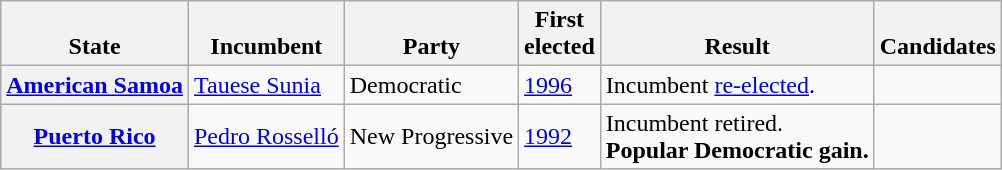<table class="wikitable sortable">
<tr valign=bottom>
<th>State</th>
<th>Incumbent</th>
<th>Party</th>
<th>First<br>elected</th>
<th>Result</th>
<th>Candidates</th>
</tr>
<tr>
<th><a href='#'>American Samoa</a></th>
<td><a href='#'>Tauese Sunia</a></td>
<td>Democratic</td>
<td><a href='#'>1996</a></td>
<td>Incumbent <a href='#'>re-elected</a>.</td>
<td nowrap></td>
</tr>
<tr>
<th><a href='#'>Puerto Rico</a></th>
<td><a href='#'>Pedro Rosselló</a></td>
<td>New Progressive</td>
<td><a href='#'>1992</a></td>
<td>Incumbent retired.<br><strong>Popular Democratic gain.</strong></td>
<td nowrap></td>
</tr>
</table>
